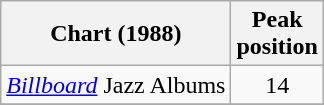<table class="wikitable">
<tr>
<th>Chart (1988)</th>
<th>Peak<br>position</th>
</tr>
<tr>
<td><a href='#'><em>Billboard</em></a> Jazz Albums</td>
<td align=center>14</td>
</tr>
<tr>
</tr>
</table>
